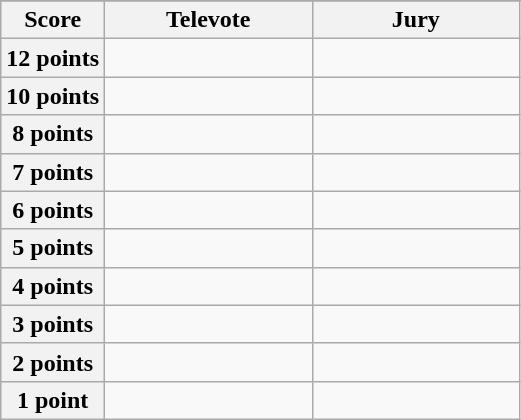<table class="wikitable">
<tr>
</tr>
<tr>
<th scope="col" width="20%">Score</th>
<th scope="col" width="40%">Televote</th>
<th scope="col" width="40%">Jury</th>
</tr>
<tr>
<th scope="row">12 points</th>
<td></td>
<td></td>
</tr>
<tr>
<th scope="row">10 points</th>
<td></td>
<td></td>
</tr>
<tr>
<th scope="row">8 points</th>
<td></td>
<td></td>
</tr>
<tr>
<th scope="row">7 points</th>
<td></td>
<td></td>
</tr>
<tr>
<th scope="row">6 points</th>
<td></td>
<td></td>
</tr>
<tr>
<th scope="row">5 points</th>
<td></td>
<td></td>
</tr>
<tr>
<th scope="row">4 points</th>
<td></td>
<td></td>
</tr>
<tr>
<th scope="row">3 points</th>
<td></td>
<td></td>
</tr>
<tr>
<th scope="row">2 points</th>
<td></td>
<td></td>
</tr>
<tr>
<th scope="row">1 point</th>
<td></td>
<td></td>
</tr>
</table>
